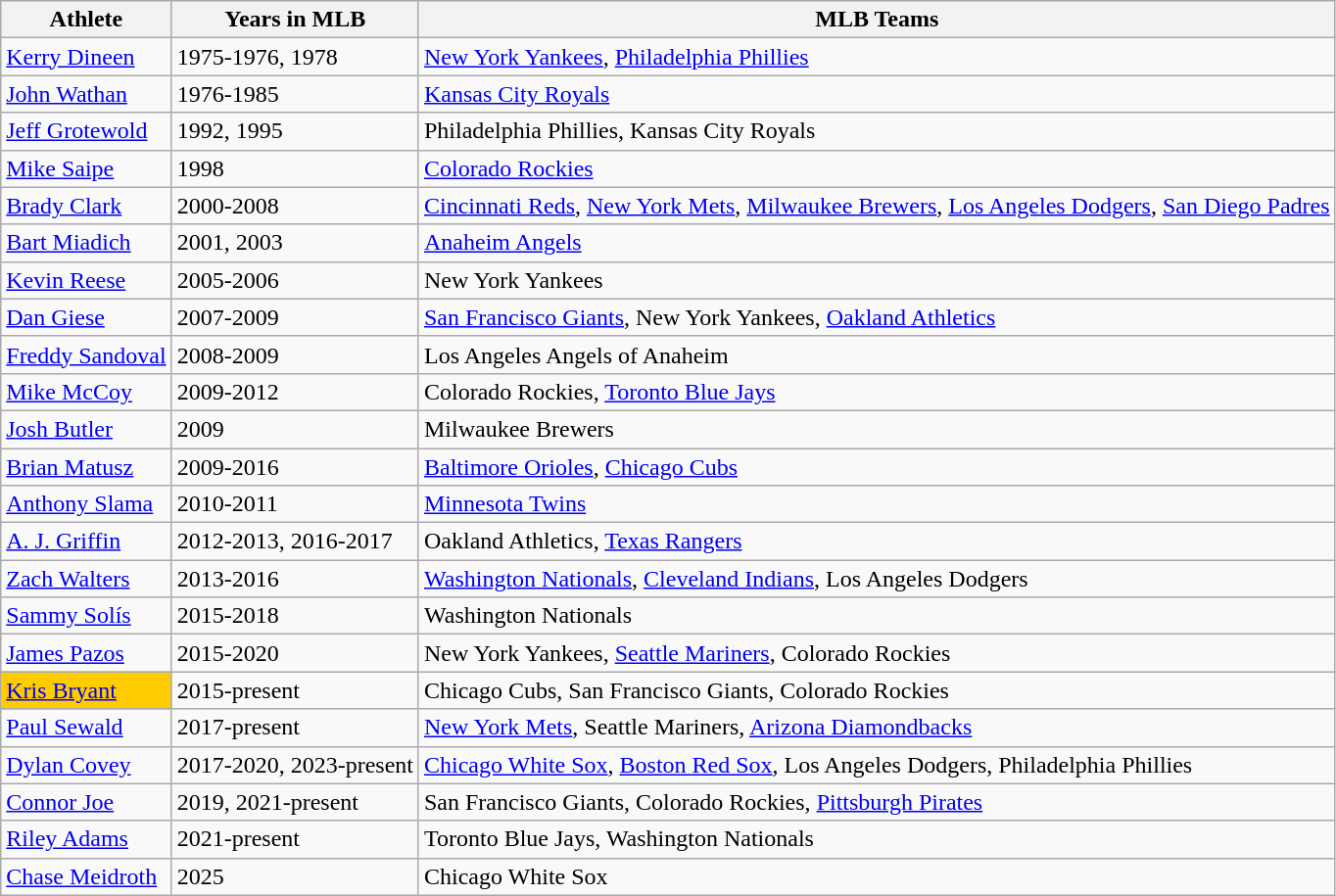<table class="wikitable">
<tr>
<th>Athlete</th>
<th>Years in MLB</th>
<th>MLB Teams</th>
</tr>
<tr>
<td><a href='#'>Kerry Dineen</a></td>
<td>1975-1976, 1978</td>
<td><a href='#'>New York Yankees</a>, <a href='#'>Philadelphia Phillies</a></td>
</tr>
<tr>
<td><a href='#'>John Wathan</a></td>
<td>1976-1985</td>
<td><a href='#'>Kansas City Royals</a></td>
</tr>
<tr>
<td><a href='#'>Jeff Grotewold</a></td>
<td>1992, 1995</td>
<td>Philadelphia Phillies, Kansas City Royals</td>
</tr>
<tr>
<td><a href='#'>Mike Saipe</a></td>
<td>1998</td>
<td><a href='#'>Colorado Rockies</a></td>
</tr>
<tr>
<td><a href='#'>Brady Clark</a></td>
<td>2000-2008</td>
<td><a href='#'>Cincinnati Reds</a>, <a href='#'>New York Mets</a>, <a href='#'>Milwaukee Brewers</a>, <a href='#'>Los Angeles Dodgers</a>, <a href='#'>San Diego Padres</a></td>
</tr>
<tr>
<td><a href='#'>Bart Miadich</a></td>
<td>2001, 2003</td>
<td><a href='#'>Anaheim Angels</a></td>
</tr>
<tr>
<td><a href='#'>Kevin Reese</a></td>
<td>2005-2006</td>
<td>New York Yankees</td>
</tr>
<tr>
<td><a href='#'>Dan  Giese</a></td>
<td>2007-2009</td>
<td><a href='#'>San Francisco Giants</a>, New York Yankees, <a href='#'>Oakland Athletics</a></td>
</tr>
<tr>
<td><a href='#'>Freddy Sandoval</a></td>
<td>2008-2009</td>
<td>Los Angeles Angels of Anaheim</td>
</tr>
<tr>
<td><a href='#'>Mike McCoy</a></td>
<td>2009-2012</td>
<td>Colorado Rockies, <a href='#'>Toronto Blue Jays</a></td>
</tr>
<tr>
<td><a href='#'>Josh Butler</a></td>
<td>2009</td>
<td>Milwaukee Brewers</td>
</tr>
<tr>
<td><a href='#'>Brian Matusz</a></td>
<td>2009-2016</td>
<td><a href='#'>Baltimore Orioles</a>, <a href='#'>Chicago Cubs</a></td>
</tr>
<tr>
<td><a href='#'>Anthony Slama</a></td>
<td>2010-2011</td>
<td><a href='#'>Minnesota Twins</a></td>
</tr>
<tr>
<td><a href='#'>A. J. Griffin</a></td>
<td>2012-2013, 2016-2017</td>
<td>Oakland Athletics, <a href='#'>Texas Rangers</a></td>
</tr>
<tr>
<td><a href='#'>Zach Walters</a></td>
<td>2013-2016</td>
<td><a href='#'>Washington Nationals</a>, <a href='#'>Cleveland Indians</a>, Los Angeles Dodgers</td>
</tr>
<tr>
<td><a href='#'>Sammy Solís</a></td>
<td>2015-2018</td>
<td>Washington Nationals</td>
</tr>
<tr>
<td><a href='#'>James Pazos</a></td>
<td>2015-2020</td>
<td>New York Yankees, <a href='#'>Seattle Mariners</a>, Colorado Rockies</td>
</tr>
<tr>
<td bgcolor="#FFCC00"><a href='#'>Kris Bryant</a></td>
<td>2015-present</td>
<td>Chicago Cubs, San Francisco Giants, Colorado Rockies</td>
</tr>
<tr>
<td><a href='#'>Paul Sewald</a></td>
<td>2017-present</td>
<td><a href='#'>New York Mets</a>, Seattle Mariners, <a href='#'>Arizona Diamondbacks</a></td>
</tr>
<tr>
<td><a href='#'>Dylan Covey</a></td>
<td>2017-2020, 2023-present</td>
<td><a href='#'>Chicago White Sox</a>, <a href='#'>Boston Red Sox</a>, Los Angeles Dodgers, Philadelphia Phillies</td>
</tr>
<tr>
<td><a href='#'>Connor Joe</a></td>
<td>2019, 2021-present</td>
<td>San Francisco Giants, Colorado Rockies, <a href='#'>Pittsburgh Pirates</a></td>
</tr>
<tr>
<td><a href='#'>Riley Adams</a></td>
<td>2021-present</td>
<td>Toronto Blue Jays, Washington Nationals</td>
</tr>
<tr>
<td><a href='#'>Chase Meidroth</a></td>
<td>2025</td>
<td>Chicago White Sox</td>
</tr>
</table>
